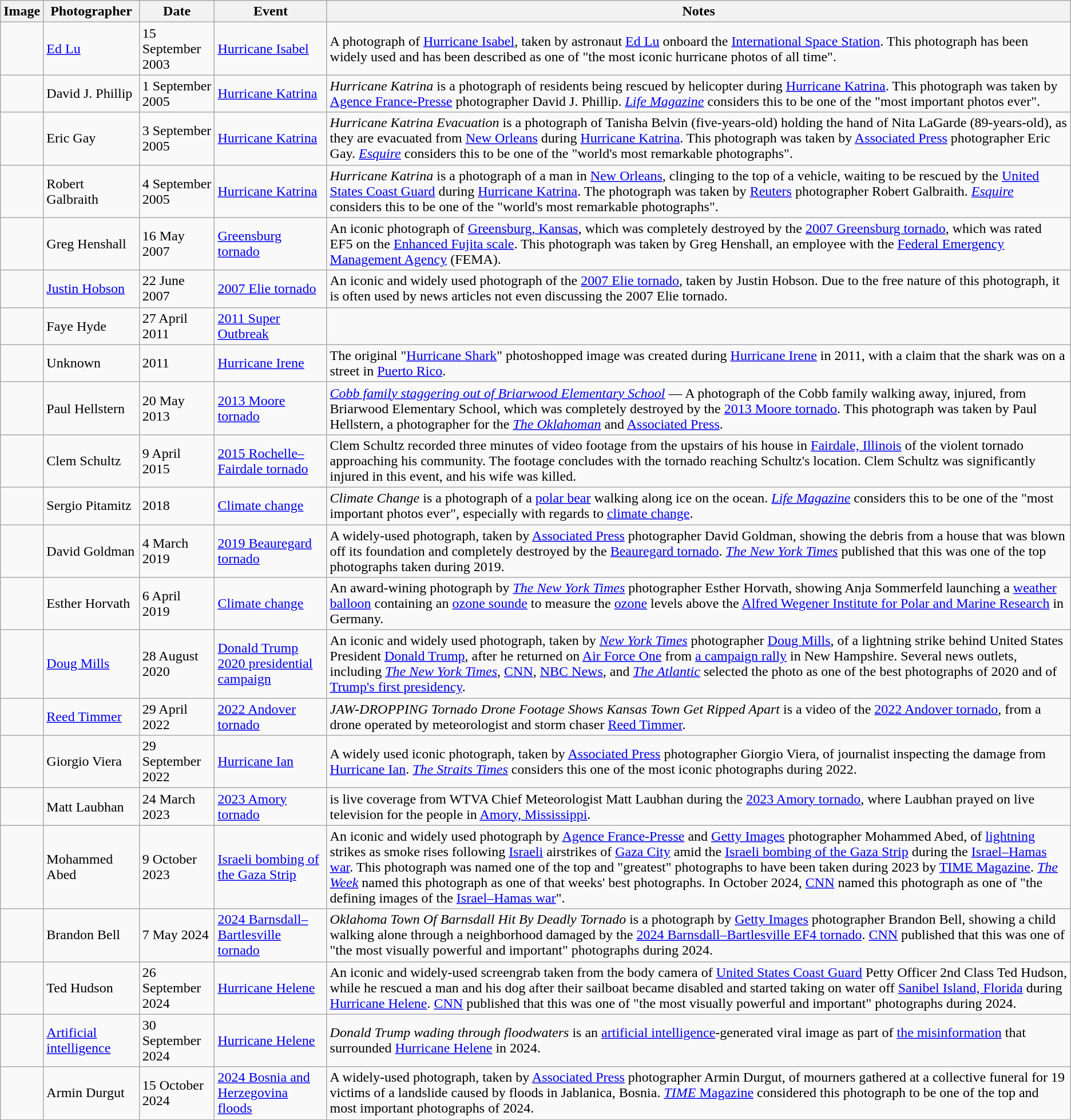<table class="wikitable">
<tr>
<th>Image</th>
<th>Photographer</th>
<th>Date</th>
<th>Event</th>
<th>Notes</th>
</tr>
<tr>
<td></td>
<td><a href='#'>Ed Lu</a></td>
<td>15 September 2003</td>
<td><a href='#'>Hurricane Isabel</a></td>
<td>A photograph of <a href='#'>Hurricane Isabel</a>, taken by astronaut <a href='#'>Ed Lu</a> onboard the <a href='#'>International Space Station</a>. This photograph has been widely used and has been described as one of "the most iconic hurricane photos of all time".</td>
</tr>
<tr>
<td></td>
<td>David J. Phillip</td>
<td>1 September 2005</td>
<td><a href='#'>Hurricane Katrina</a></td>
<td><em>Hurricane Katrina</em> is a photograph of residents being rescued by helicopter during <a href='#'>Hurricane Katrina</a>. This photograph was taken by <a href='#'>Agence France-Presse</a> photographer David J. Phillip. <em><a href='#'>Life Magazine</a></em> considers this to be one of the "most important photos ever".</td>
</tr>
<tr>
<td></td>
<td>Eric Gay</td>
<td>3 September 2005</td>
<td><a href='#'>Hurricane Katrina</a></td>
<td><em>Hurricane Katrina Evacuation</em> is a photograph of Tanisha Belvin (five-years-old) holding the hand of Nita LaGarde (89-years-old), as they are evacuated from <a href='#'>New Orleans</a> during <a href='#'>Hurricane Katrina</a>. This photograph was taken by <a href='#'>Associated Press</a> photographer Eric Gay. <em><a href='#'>Esquire</a></em> considers this to be one of the "world's most remarkable photographs".</td>
</tr>
<tr>
<td></td>
<td>Robert Galbraith</td>
<td>4 September 2005</td>
<td><a href='#'>Hurricane Katrina</a></td>
<td><em>Hurricane Katrina</em> is a photograph of a man in <a href='#'>New Orleans</a>, clinging to the top of a vehicle, waiting to be rescued by the <a href='#'>United States Coast Guard</a> during <a href='#'>Hurricane Katrina</a>. The photograph was taken by <a href='#'>Reuters</a> photographer Robert Galbraith. <em><a href='#'>Esquire</a></em> considers this to be one of the "world's most remarkable photographs".</td>
</tr>
<tr>
<td></td>
<td>Greg Henshall</td>
<td>16 May 2007</td>
<td><a href='#'>Greensburg tornado</a></td>
<td>An iconic photograph of <a href='#'>Greensburg, Kansas</a>, which was completely destroyed by the <a href='#'>2007 Greensburg tornado</a>, which was rated EF5 on the <a href='#'>Enhanced Fujita scale</a>. This photograph was taken by Greg Henshall, an employee with the <a href='#'>Federal Emergency Management Agency</a> (FEMA).</td>
</tr>
<tr>
<td></td>
<td><a href='#'>Justin Hobson</a></td>
<td>22 June 2007</td>
<td><a href='#'>2007 Elie tornado</a></td>
<td>An iconic and widely used photograph of the <a href='#'>2007 Elie tornado</a>, taken by Justin Hobson. Due to the free nature of this photograph, it is often used by news articles not even discussing the 2007 Elie tornado.</td>
</tr>
<tr>
<td></td>
<td>Faye Hyde</td>
<td>27 April 2011</td>
<td><a href='#'>2011 Super Outbreak</a></td>
<td></td>
</tr>
<tr>
<td></td>
<td>Unknown</td>
<td>2011</td>
<td><a href='#'>Hurricane Irene</a></td>
<td>The original "<a href='#'>Hurricane Shark</a>" photoshopped image was created during <a href='#'>Hurricane Irene</a> in 2011, with a claim that the shark was on a street in <a href='#'>Puerto Rico</a>.</td>
</tr>
<tr>
<td></td>
<td>Paul Hellstern</td>
<td>20 May 2013</td>
<td><a href='#'>2013 Moore tornado</a></td>
<td><em><a href='#'>Cobb family staggering out of Briarwood Elementary School</a></em> — A photograph of the Cobb family walking away, injured, from Briarwood Elementary School, which was completely destroyed by the <a href='#'>2013 Moore tornado</a>. This photograph was taken by Paul Hellstern, a photographer for the <em><a href='#'>The Oklahoman</a></em> and <a href='#'>Associated Press</a>.</td>
</tr>
<tr>
<td></td>
<td>Clem Schultz</td>
<td>9 April 2015</td>
<td><a href='#'>2015 Rochelle–Fairdale tornado</a></td>
<td>Clem Schultz recorded three minutes of video footage from the upstairs of his house in <a href='#'>Fairdale, Illinois</a> of the violent tornado approaching his community. The footage concludes with the tornado reaching Schultz's location. Clem Schultz was significantly injured in this event, and his wife was killed.</td>
</tr>
<tr>
<td></td>
<td>Sergio Pitamitz</td>
<td>2018</td>
<td><a href='#'>Climate change</a></td>
<td><em>Climate Change</em> is a photograph of a <a href='#'>polar bear</a> walking along ice on the ocean. <em><a href='#'>Life Magazine</a></em> considers this to be one of the "most important photos ever", especially with regards to <a href='#'>climate change</a>.</td>
</tr>
<tr>
<td></td>
<td>David Goldman</td>
<td>4 March 2019</td>
<td><a href='#'>2019 Beauregard tornado</a></td>
<td>A widely-used photograph, taken by <a href='#'>Associated Press</a> photographer David Goldman, showing the debris from a house that was blown off its foundation and completely destroyed by the <a href='#'>Beauregard tornado</a>. <em><a href='#'>The New York Times</a></em> published that this was one of the top photographs taken during 2019.</td>
</tr>
<tr>
<td></td>
<td>Esther Horvath</td>
<td>6 April 2019</td>
<td><a href='#'>Climate change</a></td>
<td>An award-wining photograph by <em><a href='#'>The New York Times</a></em> photographer Esther Horvath, showing Anja Sommerfeld launching a <a href='#'>weather balloon</a> containing an <a href='#'>ozone sounde</a> to measure the <a href='#'>ozone</a> levels above the <a href='#'>Alfred Wegener Institute for Polar and Marine Research</a> in Germany.</td>
</tr>
<tr>
<td></td>
<td><a href='#'>Doug Mills</a></td>
<td>28 August 2020</td>
<td><a href='#'>Donald Trump 2020 presidential campaign</a></td>
<td>An iconic and widely used photograph, taken by <em><a href='#'>New York Times</a></em> photographer <a href='#'>Doug Mills</a>, of a lightning strike behind United States President <a href='#'>Donald Trump</a>, after he returned on <a href='#'>Air Force One</a> from <a href='#'>a campaign rally</a> in New Hampshire. Several news outlets, including <em><a href='#'>The New York Times</a></em>, <a href='#'>CNN</a>, <a href='#'>NBC News</a>, and <em><a href='#'>The Atlantic</a></em> selected the photo as one of the best photographs of 2020 and of <a href='#'>Trump's first presidency</a>.</td>
</tr>
<tr>
<td></td>
<td><a href='#'>Reed Timmer</a></td>
<td>29 April 2022</td>
<td><a href='#'>2022 Andover tornado</a></td>
<td><em>JAW-DROPPING Tornado Drone Footage Shows Kansas Town Get Ripped Apart</em> is a video of the <a href='#'>2022 Andover tornado</a>, from a drone operated by meteorologist and storm chaser <a href='#'>Reed Timmer</a>.</td>
</tr>
<tr>
<td></td>
<td>Giorgio Viera</td>
<td>29 September 2022</td>
<td><a href='#'>Hurricane Ian</a></td>
<td>A widely used iconic photograph, taken by <a href='#'>Associated Press</a> photographer Giorgio Viera, of journalist inspecting the damage from <a href='#'>Hurricane Ian</a>. <em><a href='#'>The Straits Times</a></em> considers this one of the most iconic photographs during 2022.</td>
</tr>
<tr>
<td></td>
<td>Matt Laubhan</td>
<td>24 March 2023</td>
<td><a href='#'>2023 Amory tornado</a></td>
<td><em></em> is live coverage from WTVA Chief Meteorologist Matt Laubhan during the <a href='#'>2023 Amory tornado</a>, where Laubhan prayed on live television for the people in <a href='#'>Amory, Mississippi</a>.</td>
</tr>
<tr>
<td></td>
<td>Mohammed Abed</td>
<td>9 October 2023</td>
<td><a href='#'>Israeli bombing of the Gaza Strip</a></td>
<td>An iconic and widely used photograph by <a href='#'>Agence France-Presse</a> and <a href='#'>Getty Images</a> photographer Mohammed Abed, of <a href='#'>lightning</a> strikes as smoke rises following <a href='#'>Israeli</a> airstrikes of <a href='#'>Gaza City</a> amid the <a href='#'>Israeli bombing of the Gaza Strip</a> during the <a href='#'>Israel–Hamas war</a>. This photograph was named one of the top and "greatest" photographs to have been taken during 2023 by <a href='#'>TIME Magazine</a>. <em><a href='#'>The Week</a></em> named this photograph as one of that weeks' best photographs. In October 2024, <a href='#'>CNN</a> named this photograph as one of "the defining images of the <a href='#'>Israel–Hamas war</a>".</td>
</tr>
<tr>
<td></td>
<td>Brandon Bell</td>
<td>7 May 2024</td>
<td><a href='#'>2024 Barnsdall–Bartlesville tornado</a></td>
<td><em>Oklahoma Town Of Barnsdall Hit By Deadly Tornado</em> is a photograph by <a href='#'>Getty Images</a> photographer Brandon Bell, showing a child walking alone through a neighborhood damaged by the <a href='#'>2024 Barnsdall–Bartlesville EF4 tornado</a>. <a href='#'>CNN</a> published that this was one of "the most visually powerful and important" photographs during 2024.</td>
</tr>
<tr>
<td></td>
<td>Ted Hudson</td>
<td>26 September 2024</td>
<td><a href='#'>Hurricane Helene</a></td>
<td>An iconic and widely-used screengrab taken from the body camera of <a href='#'>United States Coast Guard</a> Petty Officer 2nd Class Ted Hudson, while he rescued a man and his dog after their sailboat became disabled and started taking on water off <a href='#'>Sanibel Island, Florida</a> during <a href='#'>Hurricane Helene</a>. <a href='#'>CNN</a> published that this was one of "the most visually powerful and important" photographs during 2024.</td>
</tr>
<tr>
<td></td>
<td><a href='#'>Artificial intelligence</a></td>
<td>30 September 2024</td>
<td><a href='#'>Hurricane Helene</a></td>
<td><em>Donald Trump wading through floodwaters</em> is an <a href='#'>artificial intelligence</a>-generated viral image as part of <a href='#'>the misinformation</a> that surrounded <a href='#'>Hurricane Helene</a> in 2024.</td>
</tr>
<tr>
<td></td>
<td>Armin Durgut</td>
<td>15 October 2024</td>
<td><a href='#'>2024 Bosnia and Herzegovina floods</a></td>
<td>A widely-used photograph, taken by <a href='#'>Associated Press</a> photographer Armin Durgut, of mourners gathered at a collective funeral for 19 victims of a landslide caused by floods in Jablanica, Bosnia. <a href='#'><em>TIME</em> Magazine</a> considered this photograph to be one of the top and most important photographs of 2024.</td>
</tr>
</table>
